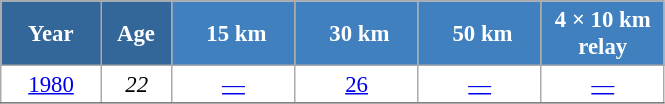<table class="wikitable" style="font-size:95%; text-align:center; border:grey solid 1px; border-collapse:collapse; background:#ffffff;">
<tr>
<th style="background-color:#369; color:white; width:60px;"> Year </th>
<th style="background-color:#369; color:white; width:40px;"> Age </th>
<th style="background-color:#4180be; color:white; width:75px;"> 15 km</th>
<th style="background-color:#4180be; color:white; width:75px;"> 30 km</th>
<th style="background-color:#4180be; color:white; width:75px;"> 50 km</th>
<th style="background-color:#4180be; color:white; width:75px;"> 4 × 10 km <br> relay </th>
</tr>
<tr>
<td><a href='#'>1980</a></td>
<td><em>22</em></td>
<td><a href='#'>—</a></td>
<td><a href='#'>26</a></td>
<td><a href='#'>—</a></td>
<td><a href='#'>—</a></td>
</tr>
<tr>
</tr>
</table>
